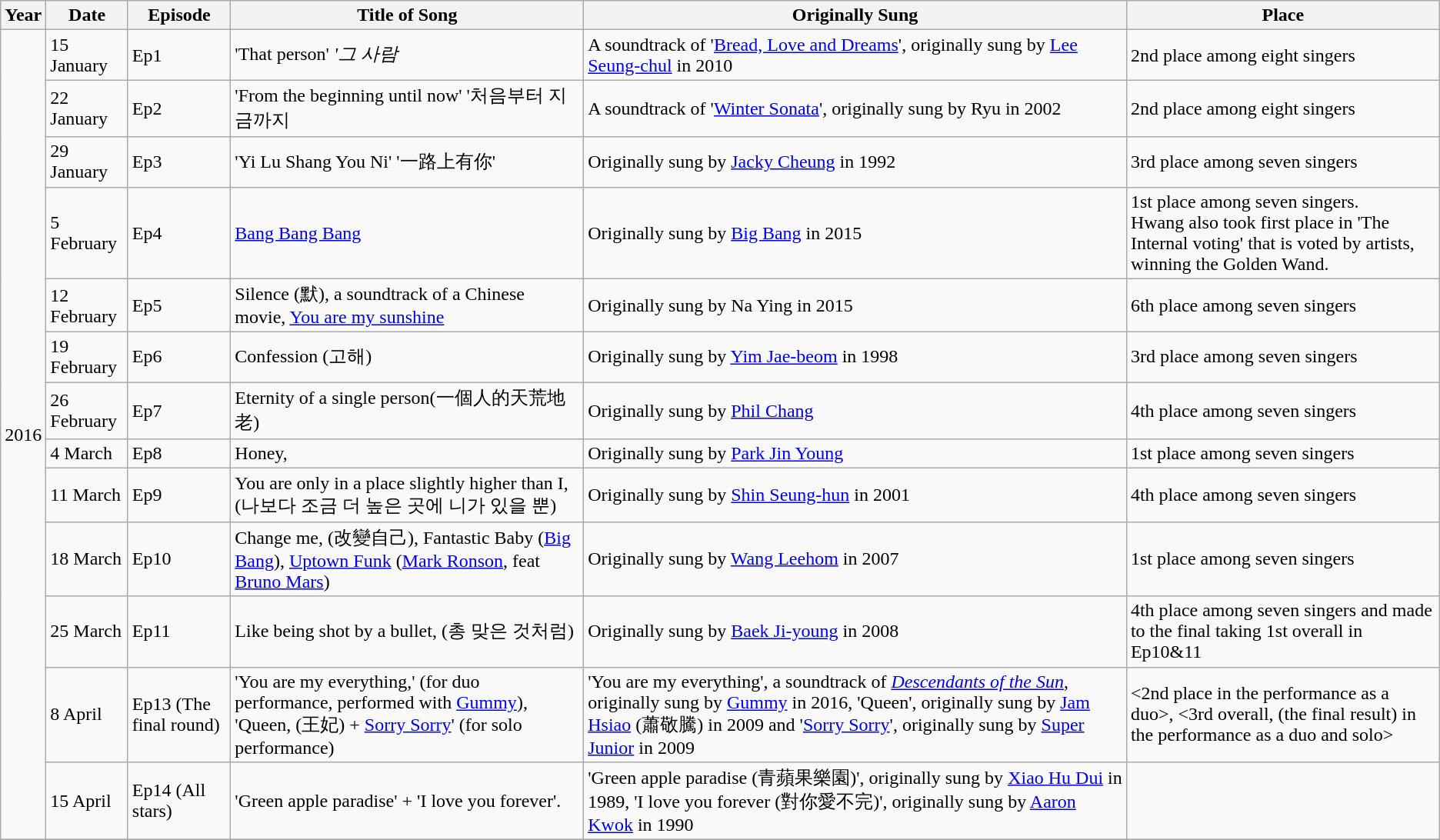<table class="wikitable">
<tr>
<th>Year</th>
<th>Date</th>
<th>Episode</th>
<th>Title of Song</th>
<th>Originally Sung</th>
<th>Place</th>
</tr>
<tr>
<td rowspan="13">2016</td>
<td>15 January</td>
<td>Ep1</td>
<td>'That person' <em>'그 사람<strong></td>
<td>A soundtrack of '<a href='#'>Bread, Love and Dreams</a>', originally sung by <a href='#'>Lee Seung-chul</a> in 2010</td>
<td>2nd place among eight singers</td>
</tr>
<tr>
<td>22 January</td>
<td>Ep2</td>
<td>'From the beginning until now' </em>'처음부터 지금까지 </strong></td>
<td>A soundtrack of '<a href='#'>Winter Sonata</a>', originally sung by Ryu in 2002</td>
<td>2nd place among eight singers</td>
</tr>
<tr>
<td>29<br>January</td>
<td>Ep3</td>
<td>'Yi Lu Shang You Ni' '一路上有你'</td>
<td>Originally sung by <a href='#'>Jacky Cheung</a> in 1992</td>
<td>3rd place among seven singers</td>
</tr>
<tr>
<td>5 February</td>
<td>Ep4</td>
<td><a href='#'>Bang Bang Bang</a></td>
<td>Originally sung by <a href='#'>Big Bang</a> in 2015</td>
<td>1st place among seven singers.<br>Hwang also took first place in 'The Internal voting' that is voted by artists,<br>winning the Golden Wand.</td>
</tr>
<tr>
<td>12 February</td>
<td>Ep5</td>
<td>Silence (默), a soundtrack of a Chinese movie, <a href='#'>You are my sunshine</a></td>
<td>Originally sung by Na Ying in 2015</td>
<td>6th place among seven singers</td>
</tr>
<tr>
<td>19 February</td>
<td>Ep6</td>
<td>Confession (고해)</td>
<td>Originally sung by <a href='#'>Yim Jae-beom</a> in 1998</td>
<td>3rd place among seven singers</td>
</tr>
<tr>
<td>26 February</td>
<td>Ep7</td>
<td>Eternity of a single person(一個人的天荒地老)</td>
<td>Originally sung by <a href='#'>Phil Chang</a></td>
<td>4th place among seven singers</td>
</tr>
<tr>
<td>4 March</td>
<td>Ep8</td>
<td>Honey,</td>
<td>Originally sung by <a href='#'>Park Jin Young</a></td>
<td>1st place among seven singers</td>
</tr>
<tr>
<td>11 March</td>
<td>Ep9</td>
<td>You are only in a place slightly higher than I, (나보다 조금 더 높은 곳에 니가 있을 뿐)</td>
<td>Originally sung by <a href='#'>Shin Seung-hun</a> in 2001</td>
<td>4th place among seven singers</td>
</tr>
<tr>
<td>18 March</td>
<td>Ep10</td>
<td>Change me, (改變自己), Fantastic Baby (<a href='#'>Big Bang</a>), <a href='#'>Uptown Funk</a> (<a href='#'>Mark Ronson</a>, feat <a href='#'>Bruno Mars</a>)</td>
<td>Originally sung by <a href='#'>Wang Leehom</a> in 2007</td>
<td>1st place among seven singers</td>
</tr>
<tr>
<td>25 March</td>
<td>Ep11</td>
<td>Like being shot by a bullet, (총 맞은 것처럼)</td>
<td>Originally sung by <a href='#'>Baek Ji-young</a> in 2008</td>
<td>4th place among seven singers and made to the final taking 1st overall in Ep10&11</td>
</tr>
<tr>
<td>8 April</td>
<td>Ep13 (The final round)</td>
<td>'You are my everything,' (for duo performance, performed with <a href='#'>Gummy</a>), 'Queen, (王妃) + <a href='#'>Sorry Sorry</a>' (for solo performance)</td>
<td>'You are my everything', a soundtrack of <em><a href='#'>Descendants of the Sun</a></em>, originally sung by <a href='#'>Gummy</a> in 2016, 'Queen', originally sung by <a href='#'>Jam Hsiao</a> (蕭敬騰) in 2009 and '<a href='#'>Sorry Sorry</a>', originally sung by <a href='#'>Super Junior</a> in 2009</td>
<td><2nd place in the performance as a duo>, <3rd overall, (the final result) in the performance as a duo and solo></td>
</tr>
<tr>
<td>15 April</td>
<td>Ep14 (All stars)</td>
<td>'Green apple paradise' + 'I love you forever'.</td>
<td>'Green apple paradise (青蘋果樂園)', originally sung by <a href='#'>Xiao Hu Dui</a> in 1989, 'I love you forever (對你愛不完)', originally sung by <a href='#'>Aaron Kwok</a> in 1990</td>
<td></td>
</tr>
<tr>
</tr>
</table>
